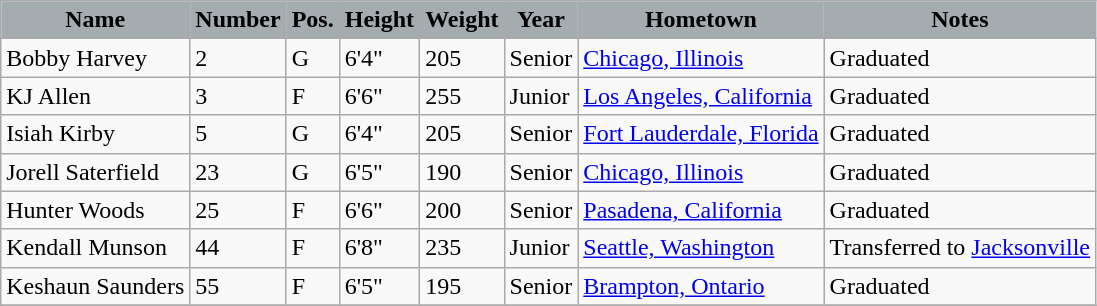<table class="wikitable sortable" border="1">
<tr align=center>
<th style="background:#A5ACAF; color:#000000;">Name</th>
<th style="background:#A5ACAF; color:#000000;">Number</th>
<th style="background:#A5ACAF; color:#000000;">Pos.</th>
<th style="background:#A5ACAF; color:#000000;">Height</th>
<th style="background:#A5ACAF; color:#000000;">Weight</th>
<th style="background:#A5ACAF; color:#000000;">Year</th>
<th style="background:#A5ACAF; color:#000000;">Hometown</th>
<th style="background:#A5ACAF; color:#000000;" class="unsortable">Notes</th>
</tr>
<tr>
<td>Bobby Harvey</td>
<td>2</td>
<td>G</td>
<td>6'4"</td>
<td>205</td>
<td>Senior</td>
<td><a href='#'>Chicago, Illinois</a></td>
<td>Graduated</td>
</tr>
<tr>
<td>KJ Allen</td>
<td>3</td>
<td>F</td>
<td>6'6"</td>
<td>255</td>
<td>Junior</td>
<td><a href='#'>Los Angeles, California</a></td>
<td>Graduated</td>
</tr>
<tr>
<td>Isiah Kirby</td>
<td>5</td>
<td>G</td>
<td>6'4"</td>
<td>205</td>
<td>Senior</td>
<td><a href='#'>Fort Lauderdale, Florida</a></td>
<td>Graduated</td>
</tr>
<tr>
<td>Jorell Saterfield</td>
<td>23</td>
<td>G</td>
<td>6'5"</td>
<td>190</td>
<td>Senior</td>
<td><a href='#'>Chicago, Illinois</a></td>
<td>Graduated</td>
</tr>
<tr>
<td>Hunter Woods</td>
<td>25</td>
<td>F</td>
<td>6'6"</td>
<td>200</td>
<td>Senior</td>
<td><a href='#'>Pasadena, California</a></td>
<td>Graduated</td>
</tr>
<tr>
<td>Kendall Munson</td>
<td>44</td>
<td>F</td>
<td>6'8"</td>
<td>235</td>
<td>Junior</td>
<td><a href='#'>Seattle, Washington</a></td>
<td>Transferred to <a href='#'>Jacksonville</a></td>
</tr>
<tr>
<td>Keshaun Saunders</td>
<td>55</td>
<td>F</td>
<td>6'5"</td>
<td>195</td>
<td>Senior</td>
<td><a href='#'>Brampton, Ontario</a></td>
<td>Graduated</td>
</tr>
<tr>
</tr>
</table>
